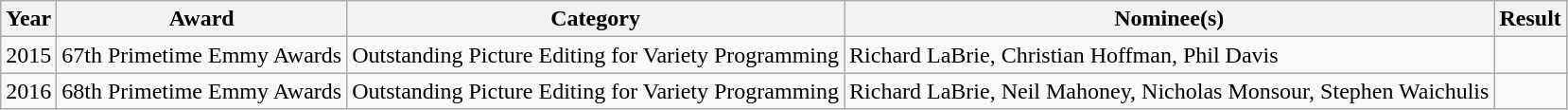<table class="wikitable sortable">
<tr>
<th>Year</th>
<th>Award</th>
<th>Category</th>
<th>Nominee(s)</th>
<th>Result</th>
</tr>
<tr>
<td>2015</td>
<td>67th Primetime Emmy Awards</td>
<td>Outstanding Picture Editing for Variety Programming</td>
<td>Richard LaBrie, Christian Hoffman, Phil Davis</td>
<td></td>
</tr>
<tr>
<td>2016</td>
<td>68th Primetime Emmy Awards</td>
<td>Outstanding Picture Editing for Variety Programming</td>
<td>Richard LaBrie, Neil Mahoney, Nicholas Monsour, Stephen Waichulis</td>
<td></td>
</tr>
</table>
